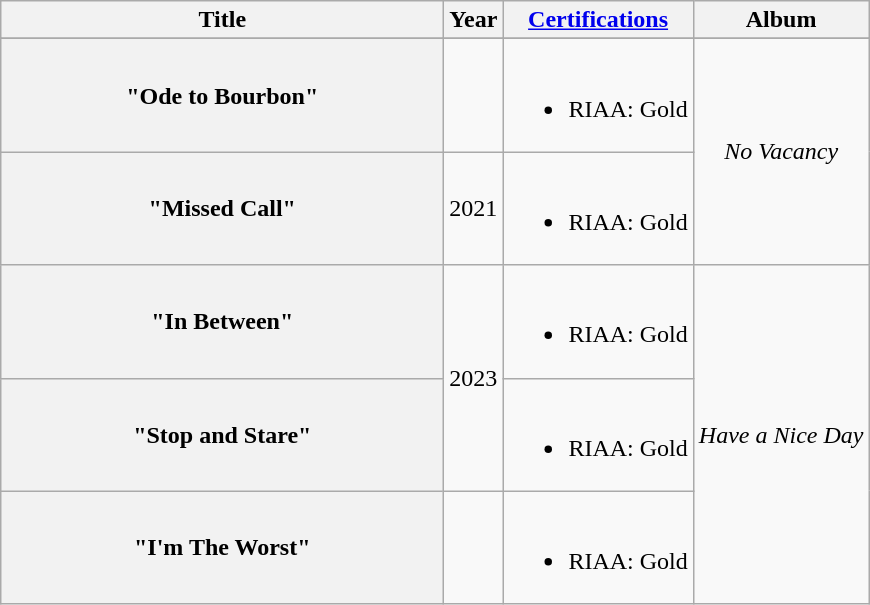<table class="wikitable plainrowheaders" style="text-align:center;">
<tr>
<th rowspan="1" scope="col" style="width:18em;">Title</th>
<th rowspan="1" scope="col">Year</th>
<th rowspan="1"><a href='#'>Certifications</a></th>
<th rowspan="1" scope="col">Album</th>
</tr>
<tr>
</tr>
<tr>
<th scope="row">"Ode to Bourbon"</th>
<td></td>
<td><br><ul><li>RIAA: Gold</li></ul></td>
<td rowspan="2"><em>No Vacancy</em></td>
</tr>
<tr>
<th scope="row">"Missed Call"</th>
<td>2021</td>
<td><br><ul><li>RIAA: Gold</li></ul></td>
</tr>
<tr>
<th scope="row">"In Between"</th>
<td rowspan="2">2023</td>
<td><br><ul><li>RIAA: Gold</li></ul></td>
<td rowspan="3"><em>Have a Nice Day</em></td>
</tr>
<tr>
<th scope="row">"Stop and Stare"</th>
<td><br><ul><li>RIAA: Gold</li></ul></td>
</tr>
<tr>
<th scope="row">"I'm The Worst"</th>
<td></td>
<td><br><ul><li>RIAA: Gold</li></ul></td>
</tr>
</table>
